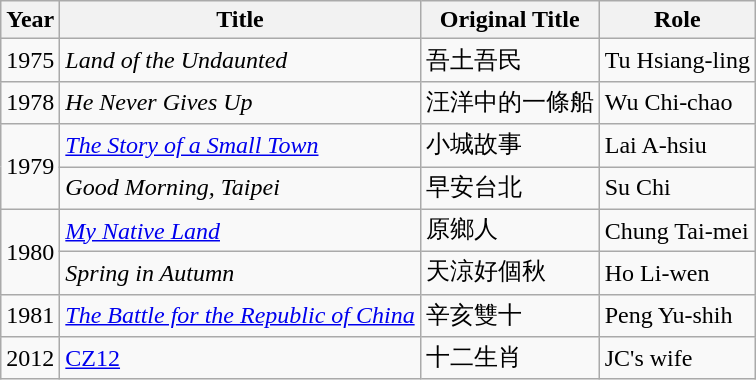<table class="wikitable sortable">
<tr>
<th>Year</th>
<th>Title</th>
<th>Original Title</th>
<th>Role</th>
</tr>
<tr>
<td>1975</td>
<td><em>Land of the Undaunted</em></td>
<td>吾土吾民</td>
<td>Tu Hsiang-ling</td>
</tr>
<tr>
<td>1978</td>
<td><em>He Never Gives Up</em></td>
<td>汪洋中的一條船</td>
<td>Wu Chi-chao</td>
</tr>
<tr>
<td rowspan="2">1979</td>
<td><em><a href='#'>The Story of a Small Town</a></em></td>
<td>小城故事</td>
<td>Lai A-hsiu</td>
</tr>
<tr>
<td><em>Good Morning, Taipei</em></td>
<td>早安台北</td>
<td>Su Chi</td>
</tr>
<tr>
<td rowspan="2">1980</td>
<td><a href='#'><em>My Native Land</em></a></td>
<td>原鄉人</td>
<td>Chung Tai-mei</td>
</tr>
<tr>
<td><em>Spring in Autumn</em></td>
<td>天涼好個秋</td>
<td>Ho Li-wen</td>
</tr>
<tr>
<td>1981</td>
<td><em><a href='#'>The Battle for the Republic of China</a></em></td>
<td>辛亥雙十</td>
<td>Peng Yu-shih</td>
</tr>
<tr>
<td>2012</td>
<td><a href='#'>CZ12</a></td>
<td>十二生肖</td>
<td>JC's wife</td>
</tr>
</table>
